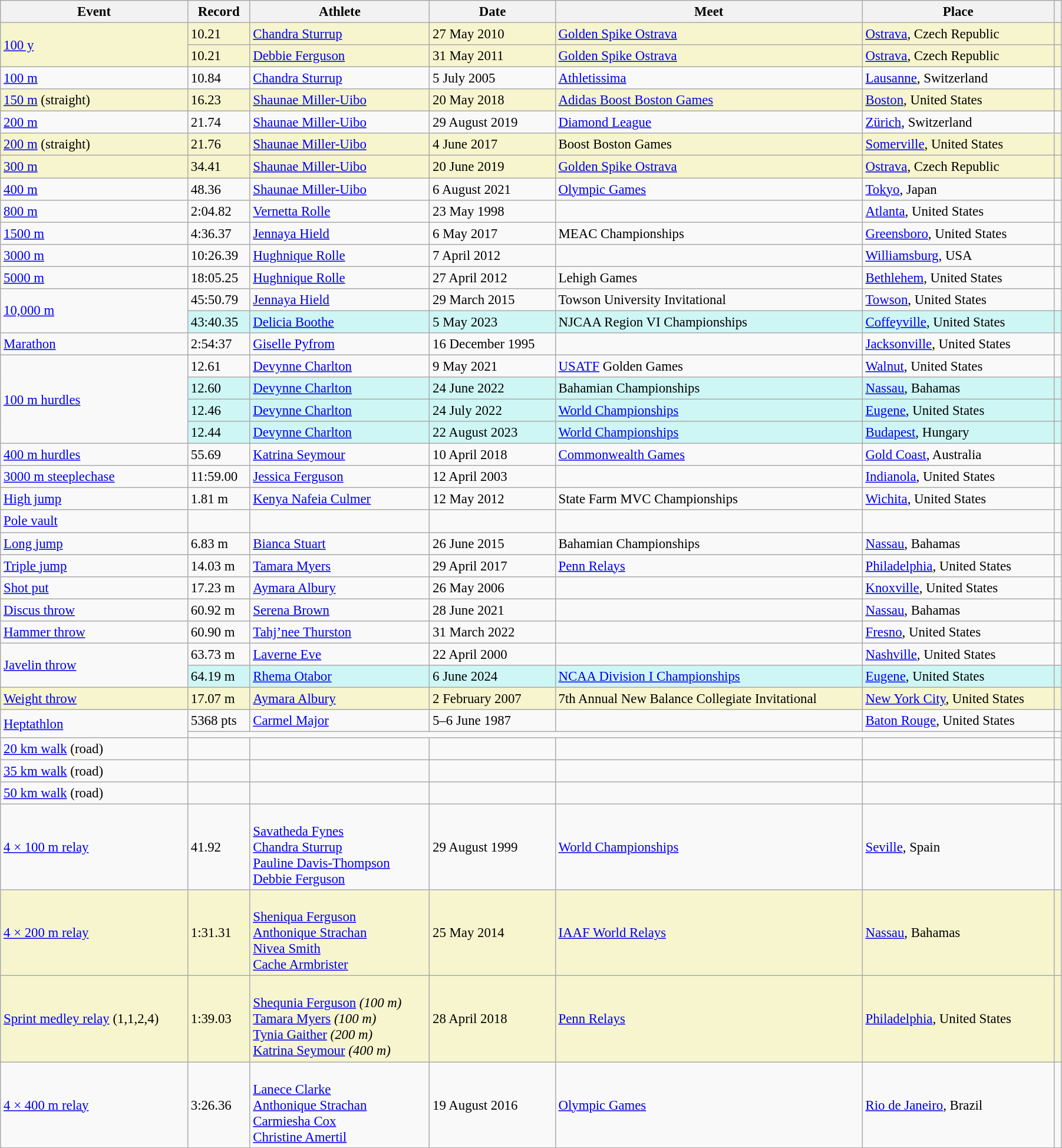<table class="wikitable" style="font-size:95%; width: 95%;">
<tr>
<th>Event</th>
<th>Record</th>
<th>Athlete</th>
<th>Date</th>
<th>Meet</th>
<th>Place</th>
<th></th>
</tr>
<tr style="background:#f6F5CE;">
<td rowspan=2><a href='#'>100 y</a></td>
<td>10.21 </td>
<td><a href='#'>Chandra Sturrup</a></td>
<td>27 May 2010</td>
<td><a href='#'>Golden Spike Ostrava</a></td>
<td><a href='#'>Ostrava</a>, Czech Republic</td>
<td></td>
</tr>
<tr style="background:#f6F5CE;">
<td>10.21 </td>
<td><a href='#'>Debbie Ferguson</a></td>
<td>31 May 2011</td>
<td><a href='#'>Golden Spike Ostrava</a></td>
<td><a href='#'>Ostrava</a>, Czech Republic</td>
<td></td>
</tr>
<tr>
<td><a href='#'>100 m</a></td>
<td>10.84 </td>
<td><a href='#'>Chandra Sturrup</a></td>
<td>5 July 2005</td>
<td><a href='#'>Athletissima</a></td>
<td><a href='#'>Lausanne</a>, Switzerland</td>
<td></td>
</tr>
<tr style="background:#f6F5CE;">
<td><a href='#'>150 m</a> (straight)</td>
<td>16.23 </td>
<td><a href='#'>Shaunae Miller-Uibo</a></td>
<td>20 May 2018</td>
<td><a href='#'>Adidas Boost Boston Games</a></td>
<td><a href='#'>Boston</a>, United States</td>
<td></td>
</tr>
<tr>
<td><a href='#'>200 m</a></td>
<td>21.74 </td>
<td><a href='#'>Shaunae Miller-Uibo</a></td>
<td>29 August 2019</td>
<td><a href='#'>Diamond League</a></td>
<td><a href='#'>Zürich</a>, Switzerland</td>
<td></td>
</tr>
<tr style="background:#f6F5CE;">
<td><a href='#'>200 m</a> (straight)</td>
<td>21.76 </td>
<td><a href='#'>Shaunae Miller-Uibo</a></td>
<td>4 June 2017</td>
<td>Boost Boston Games</td>
<td><a href='#'>Somerville</a>, United States</td>
<td></td>
</tr>
<tr style="background:#f6F5CE;">
<td><a href='#'>300 m</a></td>
<td>34.41</td>
<td><a href='#'>Shaunae Miller-Uibo</a></td>
<td>20 June 2019</td>
<td><a href='#'>Golden Spike Ostrava</a></td>
<td><a href='#'>Ostrava</a>, Czech Republic</td>
<td></td>
</tr>
<tr>
<td><a href='#'>400 m</a></td>
<td>48.36</td>
<td><a href='#'>Shaunae Miller-Uibo</a></td>
<td>6 August 2021</td>
<td><a href='#'>Olympic Games</a></td>
<td><a href='#'>Tokyo</a>, Japan</td>
<td></td>
</tr>
<tr>
<td><a href='#'>800 m</a></td>
<td>2:04.82</td>
<td><a href='#'>Vernetta Rolle</a></td>
<td>23 May 1998</td>
<td></td>
<td><a href='#'>Atlanta</a>, United States</td>
<td></td>
</tr>
<tr>
<td><a href='#'>1500 m</a></td>
<td>4:36.37</td>
<td><a href='#'>Jennaya Hield</a></td>
<td>6 May 2017</td>
<td>MEAC Championships</td>
<td><a href='#'>Greensboro</a>, United States</td>
<td></td>
</tr>
<tr>
<td><a href='#'>3000 m</a></td>
<td>10:26.39</td>
<td><a href='#'>Hughnique Rolle</a></td>
<td>7 April 2012</td>
<td></td>
<td><a href='#'>Williamsburg</a>, USA</td>
<td></td>
</tr>
<tr>
<td><a href='#'>5000 m</a></td>
<td>18:05.25</td>
<td><a href='#'>Hughnique Rolle</a></td>
<td>27 April 2012</td>
<td>Lehigh Games</td>
<td><a href='#'>Bethlehem</a>, United States</td>
<td></td>
</tr>
<tr>
<td rowspan=2><a href='#'>10,000 m</a></td>
<td>45:50.79</td>
<td><a href='#'>Jennaya Hield</a></td>
<td>29 March 2015</td>
<td>Towson University Invitational</td>
<td><a href='#'>Towson</a>, United States</td>
<td></td>
</tr>
<tr style="background:#cef6f5;">
<td>43:40.35</td>
<td><a href='#'>Delicia Boothe</a></td>
<td>5 May 2023</td>
<td>NJCAA Region VI Championships</td>
<td><a href='#'>Coffeyville</a>, United States</td>
<td></td>
</tr>
<tr>
<td><a href='#'>Marathon</a></td>
<td>2:54:37</td>
<td><a href='#'>Giselle Pyfrom</a></td>
<td>16 December 1995</td>
<td></td>
<td><a href='#'>Jacksonville</a>, United States</td>
<td></td>
</tr>
<tr>
<td rowspan=4><a href='#'>100 m hurdles</a></td>
<td>12.61 </td>
<td><a href='#'>Devynne Charlton</a></td>
<td>9 May 2021</td>
<td><a href='#'>USATF</a> Golden Games</td>
<td><a href='#'>Walnut</a>, United States</td>
<td></td>
</tr>
<tr bgcolor=#CEF6F5>
<td>12.60 </td>
<td><a href='#'>Devynne Charlton</a></td>
<td>24 June 2022</td>
<td>Bahamian Championships</td>
<td><a href='#'>Nassau</a>, Bahamas</td>
<td></td>
</tr>
<tr bgcolor=#CEF6F5>
<td>12.46 </td>
<td><a href='#'>Devynne Charlton</a></td>
<td>24 July 2022</td>
<td><a href='#'>World Championships</a></td>
<td><a href='#'>Eugene</a>, United States</td>
<td></td>
</tr>
<tr bgcolor="#CEF6F5">
<td>12.44 </td>
<td><a href='#'>Devynne Charlton</a></td>
<td>22 August 2023</td>
<td><a href='#'>World Championships</a></td>
<td><a href='#'>Budapest</a>, Hungary</td>
<td></td>
</tr>
<tr>
<td><a href='#'>400 m hurdles</a></td>
<td>55.69</td>
<td><a href='#'>Katrina Seymour</a></td>
<td>10 April 2018</td>
<td><a href='#'>Commonwealth Games</a></td>
<td><a href='#'>Gold Coast</a>, Australia</td>
<td></td>
</tr>
<tr>
<td><a href='#'>3000 m steeplechase</a></td>
<td>11:59.00</td>
<td><a href='#'>Jessica Ferguson</a></td>
<td>12 April 2003</td>
<td></td>
<td><a href='#'>Indianola</a>, United States</td>
<td></td>
</tr>
<tr>
<td><a href='#'>High jump</a></td>
<td>1.81 m</td>
<td><a href='#'>Kenya Nafeia Culmer</a></td>
<td>12 May 2012</td>
<td>State Farm MVC Championships</td>
<td><a href='#'>Wichita</a>, United States</td>
<td></td>
</tr>
<tr>
<td><a href='#'>Pole vault</a></td>
<td></td>
<td></td>
<td></td>
<td></td>
<td></td>
<td></td>
</tr>
<tr>
<td><a href='#'>Long jump</a></td>
<td>6.83 m </td>
<td><a href='#'>Bianca Stuart</a></td>
<td>26 June 2015</td>
<td>Bahamian Championships</td>
<td><a href='#'>Nassau</a>, Bahamas</td>
<td></td>
</tr>
<tr>
<td><a href='#'>Triple jump</a></td>
<td>14.03 m </td>
<td><a href='#'>Tamara Myers</a></td>
<td>29 April 2017</td>
<td><a href='#'>Penn Relays</a></td>
<td><a href='#'>Philadelphia</a>, United States</td>
<td></td>
</tr>
<tr>
<td><a href='#'>Shot put</a></td>
<td>17.23 m</td>
<td><a href='#'>Aymara Albury</a></td>
<td>26 May 2006</td>
<td></td>
<td><a href='#'>Knoxville</a>, United States</td>
<td></td>
</tr>
<tr>
<td><a href='#'>Discus throw</a></td>
<td>60.92 m</td>
<td><a href='#'>Serena Brown</a></td>
<td>28 June 2021</td>
<td></td>
<td><a href='#'>Nassau</a>, Bahamas</td>
<td></td>
</tr>
<tr>
<td><a href='#'>Hammer throw</a></td>
<td>60.90 m</td>
<td><a href='#'>Tahj’nee Thurston</a></td>
<td>31 March 2022</td>
<td></td>
<td><a href='#'>Fresno</a>, United States</td>
<td></td>
</tr>
<tr>
<td rowspan=2><a href='#'>Javelin throw</a></td>
<td>63.73 m</td>
<td><a href='#'>Laverne Eve</a></td>
<td>22 April 2000</td>
<td></td>
<td><a href='#'>Nashville</a>, United States</td>
<td></td>
</tr>
<tr bgcolor=#CEF6F5>
<td>64.19 m</td>
<td><a href='#'>Rhema Otabor</a></td>
<td>6 June 2024</td>
<td><a href='#'>NCAA Division I Championships</a></td>
<td><a href='#'>Eugene</a>, United States</td>
<td></td>
</tr>
<tr style="background:#f6F5CE;">
<td><a href='#'>Weight throw</a></td>
<td>17.07 m</td>
<td><a href='#'>Aymara Albury</a></td>
<td>2 February 2007</td>
<td>7th Annual New Balance Collegiate Invitational</td>
<td><a href='#'>New York City</a>, United States</td>
<td></td>
</tr>
<tr>
<td rowspan=2><a href='#'>Heptathlon</a></td>
<td>5368 pts</td>
<td><a href='#'>Carmel Major</a></td>
<td>5–6 June 1987</td>
<td></td>
<td><a href='#'>Baton Rouge</a>, United States</td>
<td></td>
</tr>
<tr>
<td colspan=5></td>
<td></td>
</tr>
<tr>
<td><a href='#'>20 km walk</a> (road)</td>
<td></td>
<td></td>
<td></td>
<td></td>
<td></td>
<td></td>
</tr>
<tr>
<td><a href='#'>35 km walk</a> (road)</td>
<td></td>
<td></td>
<td></td>
<td></td>
<td></td>
<td></td>
</tr>
<tr>
<td><a href='#'>50 km walk</a> (road)</td>
<td></td>
<td></td>
<td></td>
<td></td>
<td></td>
<td></td>
</tr>
<tr>
<td><a href='#'>4 × 100 m relay</a></td>
<td>41.92</td>
<td><br><a href='#'>Savatheda Fynes</a><br><a href='#'>Chandra Sturrup</a><br><a href='#'>Pauline Davis-Thompson</a><br><a href='#'>Debbie Ferguson</a></td>
<td>29 August 1999</td>
<td><a href='#'>World Championships</a></td>
<td><a href='#'>Seville</a>, Spain</td>
<td></td>
</tr>
<tr style="background:#f6F5CE;">
<td><a href='#'>4 × 200 m relay</a></td>
<td>1:31.31</td>
<td><br><a href='#'>Sheniqua Ferguson</a><br><a href='#'>Anthonique Strachan</a><br><a href='#'>Nivea Smith</a><br><a href='#'>Cache Armbrister</a></td>
<td>25 May 2014</td>
<td><a href='#'>IAAF World Relays</a></td>
<td><a href='#'>Nassau</a>, Bahamas</td>
<td></td>
</tr>
<tr style="background:#f6F5CE;">
<td><a href='#'>Sprint medley relay</a> (1,1,2,4)</td>
<td>1:39.03</td>
<td><br><a href='#'>Shequnia Ferguson</a> <em>(100 m)</em><br><a href='#'>Tamara Myers</a> <em>(100 m)</em><br><a href='#'>Tynia Gaither</a> <em>(200 m)</em><br><a href='#'>Katrina Seymour</a> <em>(400 m)</em></td>
<td>28 April 2018</td>
<td><a href='#'>Penn Relays</a></td>
<td><a href='#'>Philadelphia</a>, United States</td>
<td></td>
</tr>
<tr>
<td><a href='#'>4 × 400 m relay</a></td>
<td>3:26.36</td>
<td><br><a href='#'>Lanece Clarke</a><br><a href='#'>Anthonique Strachan</a><br><a href='#'>Carmiesha Cox</a><br><a href='#'>Christine Amertil</a></td>
<td>19 August 2016</td>
<td><a href='#'>Olympic Games</a></td>
<td><a href='#'>Rio de Janeiro</a>, Brazil</td>
<td></td>
</tr>
</table>
